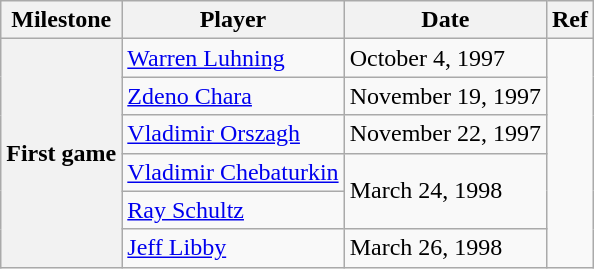<table class="wikitable">
<tr>
<th scope="col">Milestone</th>
<th scope="col">Player</th>
<th scope="col">Date</th>
<th scope="col">Ref</th>
</tr>
<tr>
<th rowspan=6>First game</th>
<td><a href='#'>Warren Luhning</a></td>
<td>October 4, 1997</td>
<td rowspan=6></td>
</tr>
<tr>
<td><a href='#'>Zdeno Chara</a></td>
<td>November 19, 1997</td>
</tr>
<tr>
<td><a href='#'>Vladimir Orszagh</a></td>
<td>November 22, 1997</td>
</tr>
<tr>
<td><a href='#'>Vladimir Chebaturkin</a></td>
<td rowspan=2>March 24, 1998</td>
</tr>
<tr>
<td><a href='#'>Ray Schultz</a></td>
</tr>
<tr>
<td><a href='#'>Jeff Libby</a></td>
<td>March 26, 1998</td>
</tr>
</table>
